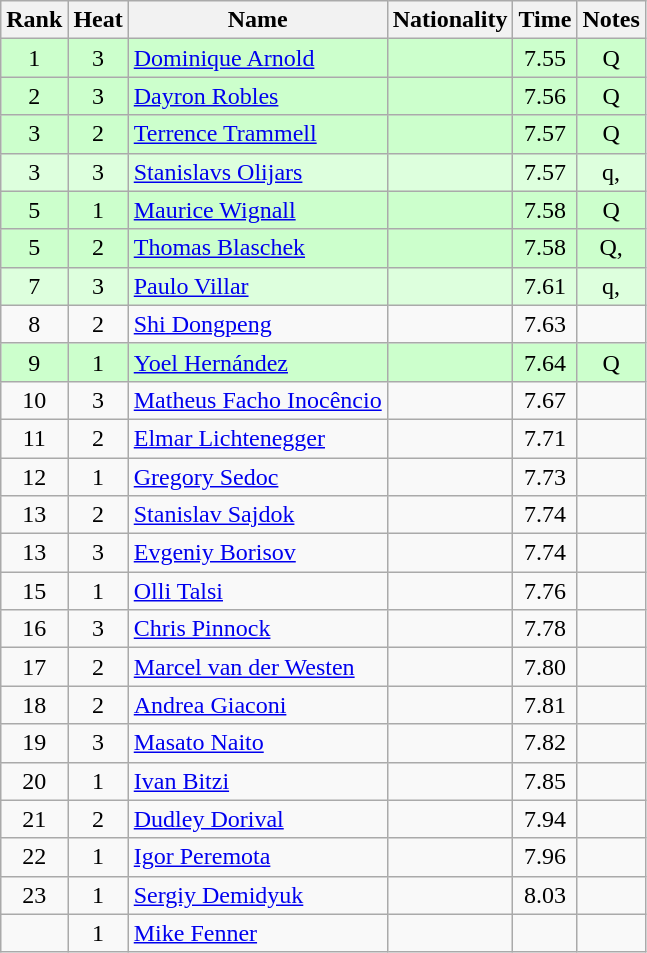<table class="wikitable sortable" style="text-align:center">
<tr>
<th>Rank</th>
<th>Heat</th>
<th>Name</th>
<th>Nationality</th>
<th>Time</th>
<th>Notes</th>
</tr>
<tr bgcolor=ccffcc>
<td>1</td>
<td>3</td>
<td align="left"><a href='#'>Dominique Arnold</a></td>
<td align=left></td>
<td>7.55</td>
<td>Q</td>
</tr>
<tr bgcolor=ccffcc>
<td>2</td>
<td>3</td>
<td align="left"><a href='#'>Dayron Robles</a></td>
<td align=left></td>
<td>7.56</td>
<td>Q</td>
</tr>
<tr bgcolor=ccffcc>
<td>3</td>
<td>2</td>
<td align="left"><a href='#'>Terrence Trammell</a></td>
<td align=left></td>
<td>7.57</td>
<td>Q</td>
</tr>
<tr bgcolor=ddffdd>
<td>3</td>
<td>3</td>
<td align="left"><a href='#'>Stanislavs Olijars</a></td>
<td align=left></td>
<td>7.57</td>
<td>q, <strong></strong></td>
</tr>
<tr bgcolor=ccffcc>
<td>5</td>
<td>1</td>
<td align="left"><a href='#'>Maurice Wignall</a></td>
<td align=left></td>
<td>7.58</td>
<td>Q</td>
</tr>
<tr bgcolor=ccffcc>
<td>5</td>
<td>2</td>
<td align="left"><a href='#'>Thomas Blaschek</a></td>
<td align=left></td>
<td>7.58</td>
<td>Q, <strong></strong></td>
</tr>
<tr bgcolor=ddffdd>
<td>7</td>
<td>3</td>
<td align="left"><a href='#'>Paulo Villar</a></td>
<td align=left></td>
<td>7.61</td>
<td>q,  <strong></strong></td>
</tr>
<tr>
<td>8</td>
<td>2</td>
<td align="left"><a href='#'>Shi Dongpeng</a></td>
<td align=left></td>
<td>7.63</td>
<td><strong></strong></td>
</tr>
<tr bgcolor=ccffcc>
<td>9</td>
<td>1</td>
<td align="left"><a href='#'>Yoel Hernández</a></td>
<td align=left></td>
<td>7.64</td>
<td>Q</td>
</tr>
<tr>
<td>10</td>
<td>3</td>
<td align="left"><a href='#'>Matheus Facho Inocêncio</a></td>
<td align=left></td>
<td>7.67</td>
<td><strong></strong></td>
</tr>
<tr>
<td>11</td>
<td>2</td>
<td align="left"><a href='#'>Elmar Lichtenegger</a></td>
<td align=left></td>
<td>7.71</td>
<td></td>
</tr>
<tr>
<td>12</td>
<td>1</td>
<td align="left"><a href='#'>Gregory Sedoc</a></td>
<td align=left></td>
<td>7.73</td>
<td></td>
</tr>
<tr>
<td>13</td>
<td>2</td>
<td align="left"><a href='#'>Stanislav Sajdok</a></td>
<td align=left></td>
<td>7.74</td>
<td></td>
</tr>
<tr>
<td>13</td>
<td>3</td>
<td align="left"><a href='#'>Evgeniy Borisov</a></td>
<td align=left></td>
<td>7.74</td>
<td></td>
</tr>
<tr>
<td>15</td>
<td>1</td>
<td align="left"><a href='#'>Olli Talsi</a></td>
<td align=left></td>
<td>7.76</td>
<td></td>
</tr>
<tr>
<td>16</td>
<td>3</td>
<td align="left"><a href='#'>Chris Pinnock</a></td>
<td align=left></td>
<td>7.78</td>
<td></td>
</tr>
<tr>
<td>17</td>
<td>2</td>
<td align="left"><a href='#'>Marcel van der Westen</a></td>
<td align=left></td>
<td>7.80</td>
<td></td>
</tr>
<tr>
<td>18</td>
<td>2</td>
<td align="left"><a href='#'>Andrea Giaconi</a></td>
<td align=left></td>
<td>7.81</td>
<td></td>
</tr>
<tr>
<td>19</td>
<td>3</td>
<td align="left"><a href='#'>Masato Naito</a></td>
<td align=left></td>
<td>7.82</td>
<td><strong></strong></td>
</tr>
<tr>
<td>20</td>
<td>1</td>
<td align="left"><a href='#'>Ivan Bitzi</a></td>
<td align=left></td>
<td>7.85</td>
<td></td>
</tr>
<tr>
<td>21</td>
<td>2</td>
<td align="left"><a href='#'>Dudley Dorival</a></td>
<td align=left></td>
<td>7.94</td>
<td></td>
</tr>
<tr>
<td>22</td>
<td>1</td>
<td align="left"><a href='#'>Igor Peremota</a></td>
<td align=left></td>
<td>7.96</td>
<td></td>
</tr>
<tr>
<td>23</td>
<td>1</td>
<td align="left"><a href='#'>Sergiy Demidyuk</a></td>
<td align=left></td>
<td>8.03</td>
<td></td>
</tr>
<tr>
<td></td>
<td>1</td>
<td align="left"><a href='#'>Mike Fenner</a></td>
<td align=left></td>
<td></td>
<td></td>
</tr>
</table>
